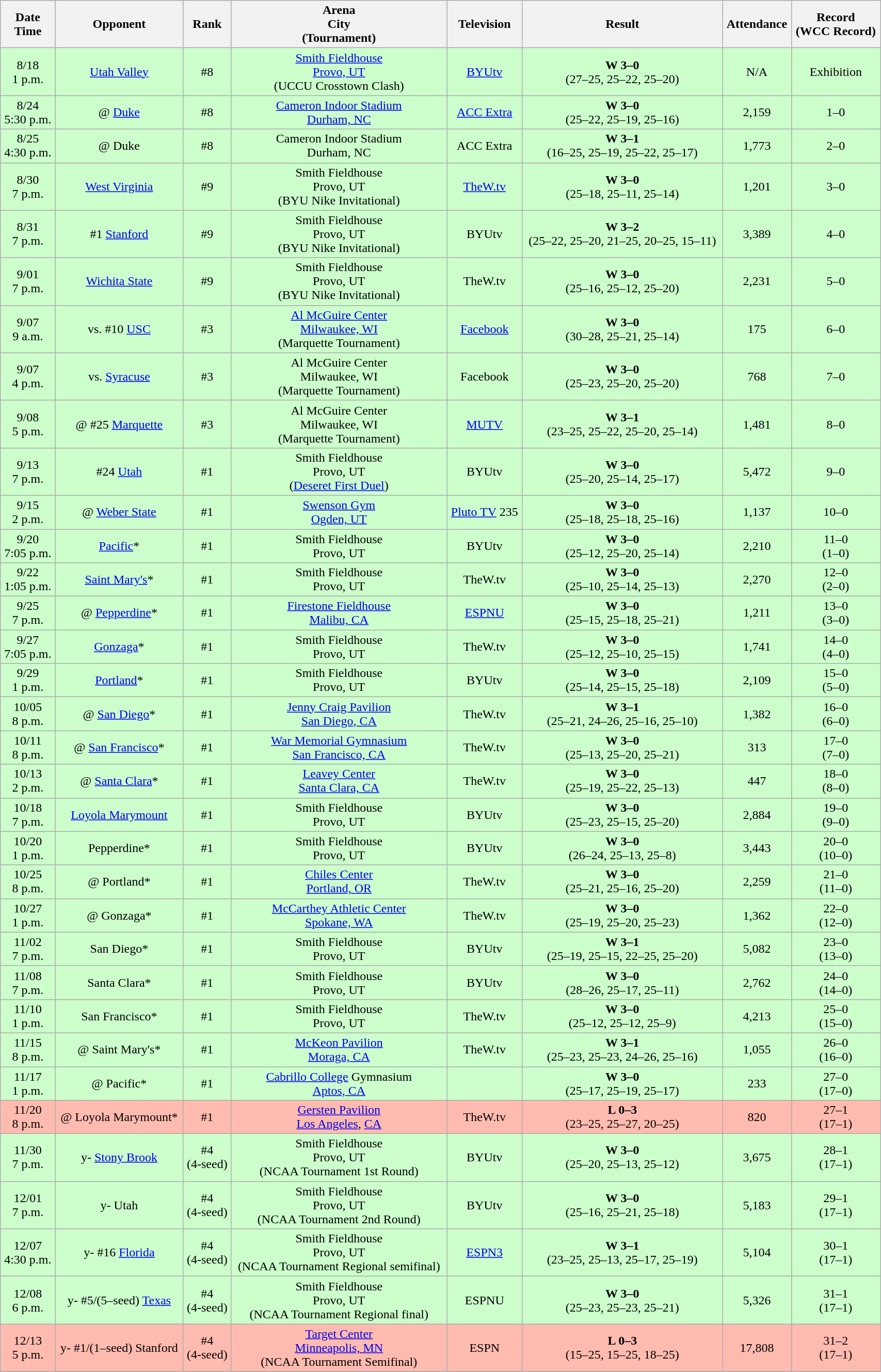<table class="wikitable" style="width:90%">
<tr>
<th style=>Date<br>Time</th>
<th style=>Opponent</th>
<th style=>Rank</th>
<th style=>Arena<br>City<br>(Tournament)</th>
<th style=>Television</th>
<th style=>Result</th>
<th style=>Attendance</th>
<th style=>Record<br>(WCC Record)</th>
</tr>
<tr align="center" bgcolor="#ccffcc">
<td>8/18<br>1 p.m.</td>
<td><a href='#'>Utah Valley</a></td>
<td>#8</td>
<td><a href='#'>Smith Fieldhouse</a><br><a href='#'>Provo, UT</a><br>(UCCU Crosstown Clash)</td>
<td><a href='#'>BYUtv</a></td>
<td><strong>W 3–0</strong><br>(27–25, 25–22, 25–20)</td>
<td>N/A</td>
<td>Exhibition</td>
</tr>
<tr align="center" bgcolor="#ccffcc">
<td>8/24<br>5:30 p.m.</td>
<td>@ <a href='#'>Duke</a></td>
<td>#8</td>
<td><a href='#'>Cameron Indoor Stadium</a><br><a href='#'>Durham, NC</a></td>
<td><a href='#'>ACC Extra</a></td>
<td><strong>W 3–0</strong><br>(25–22, 25–19, 25–16)</td>
<td>2,159</td>
<td>1–0</td>
</tr>
<tr align="center" bgcolor="#ccffcc">
<td>8/25<br>4:30 p.m.</td>
<td>@ Duke</td>
<td>#8</td>
<td>Cameron Indoor Stadium<br>Durham, NC</td>
<td>ACC Extra</td>
<td><strong>W 3–1</strong><br>(16–25, 25–19, 25–22, 25–17)</td>
<td>1,773</td>
<td>2–0</td>
</tr>
<tr align="center" bgcolor="#ccffcc">
<td>8/30<br>7 p.m.</td>
<td><a href='#'>West Virginia</a></td>
<td>#9</td>
<td>Smith Fieldhouse<br>Provo, UT<br>(BYU Nike Invitational)</td>
<td><a href='#'>TheW.tv</a></td>
<td><strong>W 3–0</strong><br>(25–18, 25–11, 25–14)</td>
<td>1,201</td>
<td>3–0</td>
</tr>
<tr align="center" bgcolor="#ccffcc">
<td>8/31<br>7 p.m.</td>
<td>#1 <a href='#'>Stanford</a></td>
<td>#9</td>
<td>Smith Fieldhouse<br>Provo, UT<br>(BYU Nike Invitational)</td>
<td>BYUtv</td>
<td><strong>W 3–2</strong><br>(25–22, 25–20, 21–25, 20–25, 15–11)</td>
<td>3,389</td>
<td>4–0</td>
</tr>
<tr align="center" bgcolor="#ccffcc">
<td>9/01<br>7 p.m.</td>
<td><a href='#'>Wichita State</a></td>
<td>#9</td>
<td>Smith Fieldhouse<br>Provo, UT<br>(BYU Nike Invitational)</td>
<td>TheW.tv</td>
<td><strong>W 3–0</strong><br>(25–16, 25–12, 25–20)</td>
<td>2,231</td>
<td>5–0</td>
</tr>
<tr align="center" bgcolor="#ccffcc">
<td>9/07<br>9 a.m.</td>
<td>vs. #10 <a href='#'>USC</a></td>
<td>#3</td>
<td><a href='#'>Al McGuire Center</a><br><a href='#'>Milwaukee, WI</a><br>(Marquette Tournament)</td>
<td><a href='#'>Facebook</a></td>
<td><strong>W 3–0</strong><br>(30–28, 25–21, 25–14)</td>
<td>175</td>
<td>6–0</td>
</tr>
<tr align="center" bgcolor="#ccffcc">
<td>9/07<br>4 p.m.</td>
<td>vs. <a href='#'>Syracuse</a></td>
<td>#3</td>
<td>Al McGuire Center<br>Milwaukee, WI<br>(Marquette Tournament)</td>
<td>Facebook</td>
<td><strong>W 3–0</strong><br>(25–23, 25–20, 25–20)</td>
<td>768</td>
<td>7–0</td>
</tr>
<tr align="center" bgcolor="#ccffcc">
<td>9/08<br>5 p.m.</td>
<td>@ #25 <a href='#'>Marquette</a></td>
<td>#3</td>
<td>Al McGuire Center<br>Milwaukee, WI<br>(Marquette Tournament)</td>
<td><a href='#'>MUTV</a></td>
<td><strong>W 3–1</strong><br>(23–25, 25–22, 25–20, 25–14)</td>
<td>1,481</td>
<td>8–0</td>
</tr>
<tr align="center" bgcolor="#ccffcc">
<td>9/13<br>7 p.m.</td>
<td>#24 <a href='#'>Utah</a></td>
<td>#1</td>
<td>Smith Fieldhouse<br>Provo, UT<br>(<a href='#'>Deseret First Duel</a>)</td>
<td>BYUtv</td>
<td><strong>W 3–0</strong><br>(25–20, 25–14, 25–17)</td>
<td>5,472</td>
<td>9–0</td>
</tr>
<tr align="center" bgcolor="#ccffcc">
<td>9/15<br>2 p.m.</td>
<td>@ <a href='#'>Weber State</a></td>
<td>#1</td>
<td><a href='#'>Swenson Gym</a><br><a href='#'>Ogden, UT</a></td>
<td><a href='#'>Pluto TV</a> 235</td>
<td><strong>W 3–0</strong><br>(25–18, 25–18, 25–16)</td>
<td>1,137</td>
<td>10–0</td>
</tr>
<tr align="center" bgcolor="#ccffcc">
<td>9/20<br>7:05 p.m.</td>
<td><a href='#'>Pacific</a>*</td>
<td>#1</td>
<td>Smith Fieldhouse<br>Provo, UT</td>
<td>BYUtv</td>
<td><strong>W 3–0</strong><br>(25–12, 25–20, 25–14)</td>
<td>2,210</td>
<td>11–0<br>(1–0)</td>
</tr>
<tr align="center" bgcolor="#ccffcc">
<td>9/22<br>1:05 p.m.</td>
<td><a href='#'>Saint Mary's</a>*</td>
<td>#1</td>
<td>Smith Fieldhouse<br>Provo, UT</td>
<td>TheW.tv</td>
<td><strong>W 3–0</strong><br>(25–10, 25–14, 25–13)</td>
<td>2,270</td>
<td>12–0<br>(2–0)</td>
</tr>
<tr align="center" bgcolor="#ccffcc">
<td>9/25<br>7 p.m.</td>
<td>@ <a href='#'>Pepperdine</a>*</td>
<td>#1</td>
<td><a href='#'>Firestone Fieldhouse</a><br><a href='#'>Malibu, CA</a></td>
<td><a href='#'>ESPNU</a></td>
<td><strong>W 3–0</strong><br>(25–15, 25–18, 25–21)</td>
<td>1,211</td>
<td>13–0<br>(3–0)</td>
</tr>
<tr align="center" bgcolor="#ccffcc">
<td>9/27<br>7:05 p.m.</td>
<td><a href='#'>Gonzaga</a>*</td>
<td>#1</td>
<td>Smith Fieldhouse<br>Provo, UT</td>
<td>TheW.tv</td>
<td><strong>W 3–0</strong><br>(25–12, 25–10, 25–15)</td>
<td>1,741</td>
<td>14–0<br>(4–0)</td>
</tr>
<tr align="center" bgcolor="#ccffcc">
<td>9/29<br>1 p.m.</td>
<td><a href='#'>Portland</a>*</td>
<td>#1</td>
<td>Smith Fieldhouse<br>Provo, UT</td>
<td>BYUtv</td>
<td><strong>W 3–0</strong><br>(25–14, 25–15, 25–18)</td>
<td>2,109</td>
<td>15–0<br>(5–0)</td>
</tr>
<tr align="center" bgcolor="#ccffcc">
<td>10/05<br>8 p.m.</td>
<td>@ <a href='#'>San Diego</a>*</td>
<td>#1</td>
<td><a href='#'>Jenny Craig Pavilion</a><br><a href='#'>San Diego, CA</a></td>
<td>TheW.tv</td>
<td><strong>W 3–1</strong><br>(25–21, 24–26, 25–16, 25–10)</td>
<td>1,382</td>
<td>16–0<br>(6–0)</td>
</tr>
<tr align="center" bgcolor="#ccffcc">
<td>10/11<br>8 p.m.</td>
<td>@ <a href='#'>San Francisco</a>*</td>
<td>#1</td>
<td><a href='#'>War Memorial Gymnasium</a><br><a href='#'>San Francisco, CA</a></td>
<td>TheW.tv</td>
<td><strong>W 3–0</strong><br>(25–13, 25–20, 25–21)</td>
<td>313</td>
<td>17–0<br>(7–0)</td>
</tr>
<tr align="center" bgcolor="#ccffcc">
<td>10/13<br>2 p.m.</td>
<td>@ <a href='#'>Santa Clara</a>*</td>
<td>#1</td>
<td><a href='#'>Leavey Center</a><br><a href='#'>Santa Clara, CA</a></td>
<td>TheW.tv</td>
<td><strong>W 3–0</strong><br>(25–19, 25–22, 25–13)</td>
<td>447</td>
<td>18–0<br>(8–0)</td>
</tr>
<tr align="center" bgcolor="#ccffcc">
<td>10/18<br>7 p.m.</td>
<td><a href='#'>Loyola Marymount</a></td>
<td>#1</td>
<td>Smith Fieldhouse<br>Provo, UT</td>
<td>BYUtv</td>
<td><strong>W 3–0</strong><br>(25–23, 25–15, 25–20)</td>
<td>2,884</td>
<td>19–0<br>(9–0)</td>
</tr>
<tr align="center" bgcolor="#ccffcc">
<td>10/20<br>1 p.m.</td>
<td>Pepperdine*</td>
<td>#1</td>
<td>Smith Fieldhouse<br>Provo, UT</td>
<td>BYUtv</td>
<td><strong>W 3–0</strong><br>(26–24, 25–13, 25–8)</td>
<td>3,443</td>
<td>20–0<br>(10–0)</td>
</tr>
<tr align="center" bgcolor="#ccffcc">
<td>10/25<br>8 p.m.</td>
<td>@ Portland*</td>
<td>#1</td>
<td><a href='#'>Chiles Center</a><br><a href='#'>Portland, OR</a></td>
<td>TheW.tv</td>
<td><strong>W 3–0</strong><br>(25–21, 25–16, 25–20)</td>
<td>2,259</td>
<td>21–0<br>(11–0)</td>
</tr>
<tr align="center" bgcolor="#ccffcc">
<td>10/27<br>1 p.m.</td>
<td>@ Gonzaga*</td>
<td>#1</td>
<td><a href='#'>McCarthey Athletic Center</a><br><a href='#'>Spokane, WA</a></td>
<td>TheW.tv</td>
<td><strong>W 3–0</strong><br>(25–19, 25–20, 25–23)</td>
<td>1,362</td>
<td>22–0<br>(12–0)</td>
</tr>
<tr align="center" bgcolor="#ccffcc">
<td>11/02<br>7 p.m.</td>
<td>San Diego*</td>
<td>#1</td>
<td>Smith Fieldhouse<br>Provo, UT</td>
<td>BYUtv</td>
<td><strong>W 3–1</strong><br>(25–19, 25–15, 22–25, 25–20)</td>
<td>5,082</td>
<td>23–0<br>(13–0)</td>
</tr>
<tr align="center" bgcolor="#ccffcc">
<td>11/08<br>7 p.m.</td>
<td>Santa Clara*</td>
<td>#1</td>
<td>Smith Fieldhouse<br>Provo, UT</td>
<td>BYUtv</td>
<td><strong>W 3–0</strong><br>(28–26, 25–17, 25–11)</td>
<td>2,762</td>
<td>24–0<br>(14–0)</td>
</tr>
<tr align="center" bgcolor="#ccffcc">
<td>11/10<br>1 p.m.</td>
<td>San Francisco*</td>
<td>#1</td>
<td>Smith Fieldhouse<br>Provo, UT</td>
<td>TheW.tv</td>
<td><strong>W 3–0</strong><br>(25–12, 25–12, 25–9)</td>
<td>4,213</td>
<td>25–0<br>(15–0)</td>
</tr>
<tr align="center" bgcolor="#ccffcc">
<td>11/15<br>8 p.m.</td>
<td>@ Saint Mary's*</td>
<td>#1</td>
<td><a href='#'>McKeon Pavilion</a><br><a href='#'>Moraga, CA</a></td>
<td>TheW.tv</td>
<td><strong>W 3–1</strong><br>(25–23, 25–23, 24–26, 25–16)</td>
<td>1,055</td>
<td>26–0<br>(16–0)</td>
</tr>
<tr align="center" bgcolor="#ccffcc">
<td>11/17<br>1 p.m.</td>
<td>@ Pacific*</td>
<td>#1</td>
<td><a href='#'>Cabrillo College</a> Gymnasium<br><a href='#'>Aptos, CA</a></td>
<td></td>
<td><strong>W 3–0</strong><br>(25–17, 25–19, 25–17)</td>
<td>233</td>
<td>27–0<br>(17–0)</td>
</tr>
<tr align="center"  bgcolor="#ffbbb">
<td>11/20<br>8 p.m.</td>
<td>@ Loyola Marymount*</td>
<td>#1</td>
<td><a href='#'>Gersten Pavilion</a><br><a href='#'>Los Angeles</a>, <a href='#'>CA</a></td>
<td>TheW.tv</td>
<td><strong>L 0–3</strong><br>(23–25, 25–27, 20–25)</td>
<td>820</td>
<td>27–1<br>(17–1)</td>
</tr>
<tr align="center" bgcolor="#ccffcc">
<td>11/30<br>7 p.m.</td>
<td>y- <a href='#'>Stony Brook</a></td>
<td>#4<br>(4-seed)</td>
<td>Smith Fieldhouse<br>Provo, UT<br>(NCAA Tournament 1st Round)</td>
<td>BYUtv</td>
<td><strong>W 3–0</strong><br>(25–20, 25–13, 25–12)</td>
<td>3,675</td>
<td>28–1<br>(17–1)</td>
</tr>
<tr align="center" bgcolor="#ccffcc">
<td>12/01<br>7 p.m.</td>
<td>y- Utah</td>
<td>#4<br>(4-seed)</td>
<td>Smith Fieldhouse<br>Provo, UT<br>(NCAA Tournament 2nd Round)</td>
<td>BYUtv</td>
<td><strong>W 3–0</strong><br>(25–16, 25–21, 25–18)</td>
<td>5,183</td>
<td>29–1<br>(17–1)</td>
</tr>
<tr align="center" bgcolor="#ccffcc">
<td>12/07<br>4:30 p.m.</td>
<td>y- #16 <a href='#'>Florida</a></td>
<td>#4<br>(4-seed)</td>
<td>Smith Fieldhouse<br>Provo, UT<br>(NCAA Tournament Regional semifinal)</td>
<td><a href='#'>ESPN3</a></td>
<td><strong>W 3–1</strong><br>(23–25, 25–13, 25–17, 25–19)</td>
<td>5,104</td>
<td>30–1<br>(17–1)</td>
</tr>
<tr align="center" bgcolor="#ccffcc">
<td>12/08<br>6 p.m.</td>
<td>y- #5/(5–seed) <a href='#'>Texas</a></td>
<td>#4<br>(4-seed)</td>
<td>Smith Fieldhouse<br>Provo, UT<br>(NCAA Tournament Regional final)</td>
<td>ESPNU</td>
<td><strong>W 3–0</strong><br>(25–23, 25–23, 25–21)</td>
<td>5,326</td>
<td>31–1<br>(17–1)</td>
</tr>
<tr align="center" bgcolor="#ffbbb">
<td>12/13<br>5 p.m.</td>
<td>y- #1/(1–seed) Stanford</td>
<td>#4<br>(4-seed)</td>
<td><a href='#'>Target Center</a><br><a href='#'>Minneapolis, MN</a><br>(NCAA Tournament Semifinal)</td>
<td>ESPN</td>
<td><strong>L 0–3</strong><br>(15–25, 15–25, 18–25)</td>
<td>17,808</td>
<td>31–2<br>(17–1)</td>
</tr>
<tr>
</tr>
</table>
